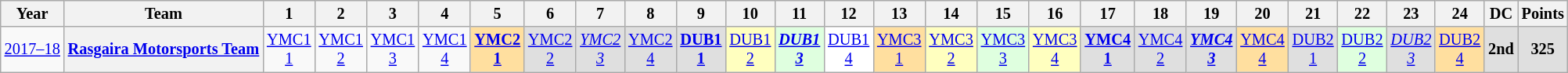<table class="wikitable" style="text-align:center; font-size:85%">
<tr>
<th>Year</th>
<th>Team</th>
<th>1</th>
<th>2</th>
<th>3</th>
<th>4</th>
<th>5</th>
<th>6</th>
<th>7</th>
<th>8</th>
<th>9</th>
<th>10</th>
<th>11</th>
<th>12</th>
<th>13</th>
<th>14</th>
<th>15</th>
<th>16</th>
<th>17</th>
<th>18</th>
<th>19</th>
<th>20</th>
<th>21</th>
<th>22</th>
<th>23</th>
<th>24</th>
<th>DC</th>
<th>Points</th>
</tr>
<tr>
<td nowrap><a href='#'>2017–18</a></td>
<th nowrap><a href='#'>Rasgaira Motorsports Team</a></th>
<td style="background:#;"><a href='#'>YMC1<br>1</a></td>
<td style="background:#;"><a href='#'>YMC1<br>2</a></td>
<td style="background:#;"><a href='#'>YMC1<br>3</a></td>
<td style="background:#;"><a href='#'>YMC1<br>4</a></td>
<td style="background:#FFDF9F;"><strong><a href='#'>YMC2<br>1</a></strong><br></td>
<td style="background:#DFDFDF;"><a href='#'>YMC2<br>2</a><br></td>
<td style="background:#DFDFDF;"><em><a href='#'>YMC2<br>3</a></em><br></td>
<td style="background:#DFDFDF;"><a href='#'>YMC2<br>4</a><br></td>
<td style="background:#DFDFDF;"><strong><a href='#'>DUB1<br>1</a></strong><br></td>
<td style="background:#FFFFBF;"><a href='#'>DUB1<br>2</a><br></td>
<td style="background:#DFFFDF;"><strong><em><a href='#'>DUB1<br>3</a></em></strong><br></td>
<td style="background:#FFFFFF;"><a href='#'>DUB1<br>4</a><br></td>
<td style="background:#FFDF9F;"><a href='#'>YMC3<br>1</a><br></td>
<td style="background:#FFFFBF;"><a href='#'>YMC3<br>2</a><br></td>
<td style="background:#DFFFDF;"><a href='#'>YMC3<br>3</a><br></td>
<td style="background:#FFFFBF;"><a href='#'>YMC3<br>4</a><br></td>
<td style="background:#DFDFDF;"><strong><a href='#'>YMC4<br>1</a></strong><br></td>
<td style="background:#DFDFDF;"><a href='#'>YMC4<br>2</a><br></td>
<td style="background:#DFDFDF;"><strong><em><a href='#'>YMC4<br>3</a></em></strong><br></td>
<td style="background:#FFDF9F;"><a href='#'>YMC4<br>4</a><br></td>
<td style="background:#DFDFDF;"><a href='#'>DUB2<br>1</a><br></td>
<td style="background:#DFFFDF;"><a href='#'>DUB2<br>2</a><br></td>
<td style="background:#DFDFDF;"><em><a href='#'>DUB2<br>3</a></em><br></td>
<td style="background:#FFDF9F;"><a href='#'>DUB2<br>4</a><br></td>
<th style="background:#DFDFDF;">2nd</th>
<th style="background:#DFDFDF;">325</th>
</tr>
</table>
